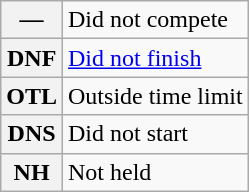<table class="wikitable">
<tr>
<th scope="row">—</th>
<td>Did not compete</td>
</tr>
<tr>
<th scope="row">DNF</th>
<td><a href='#'>Did not finish</a></td>
</tr>
<tr>
<th scope="row">OTL</th>
<td>Outside time limit</td>
</tr>
<tr>
<th scope="row">DNS</th>
<td>Did not start</td>
</tr>
<tr>
<th scope="row">NH</th>
<td>Not held</td>
</tr>
</table>
